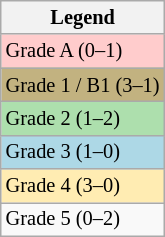<table class="wikitable" style="font-size:85%;">
<tr>
<th>Legend</th>
</tr>
<tr bgcolor=ffcccc>
<td>Grade A (0–1)</td>
</tr>
<tr bgcolor="C2B280">
<td>Grade 1 / B1 (3–1)</td>
</tr>
<tr bgcolor="ADDFAD">
<td>Grade 2 (1–2)</td>
</tr>
<tr bgcolor="lightblue">
<td>Grade 3 (1–0)</td>
</tr>
<tr bgcolor="ffecb2">
<td>Grade 4 (3–0)</td>
</tr>
<tr>
<td>Grade 5 (0–2)</td>
</tr>
</table>
